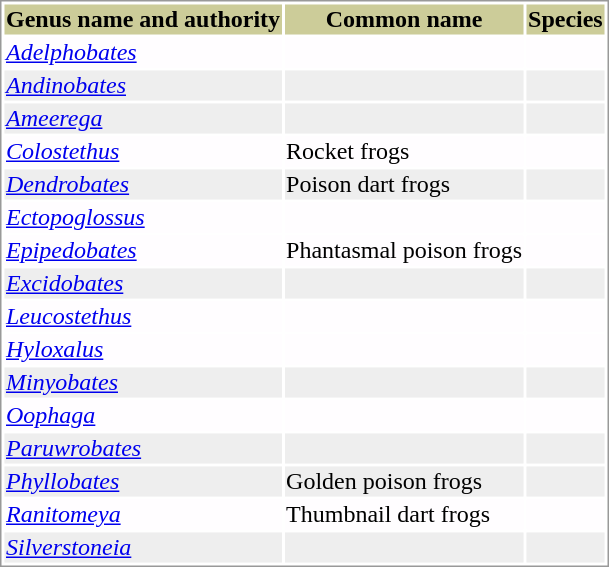<table style="text-align:left; border:1px solid #999;">
<tr style="background:#cc9; text-align:center;">
<th>Genus name and authority</th>
<th>Common name</th>
<th>Species</th>
</tr>
<tr style="background:#FFFDFF;">
<td><em><a href='#'>Adelphobates</a></em> </td>
<td></td>
<td></td>
</tr>
<tr style="background:#eee;">
<td><em><a href='#'>Andinobates</a></em> </td>
<td></td>
<td></td>
</tr>
<tr style="background:#eee;">
<td><em><a href='#'>Ameerega</a></em> </td>
<td></td>
<td></td>
</tr>
<tr style="background:#FFFDFF;">
<td><em><a href='#'>Colostethus</a></em> </td>
<td>Rocket frogs</td>
<td></td>
</tr>
<tr style="background:#eee;">
<td><em><a href='#'>Dendrobates</a></em> </td>
<td>Poison dart frogs</td>
<td></td>
</tr>
<tr style="background:#FFFDFF;">
<td><em><a href='#'>Ectopoglossus</a></em> </td>
<td></td>
<td></td>
</tr>
<tr style="background:#FFFDFF;">
<td><em><a href='#'>Epipedobates</a></em> </td>
<td>Phantasmal poison frogs</td>
<td></td>
</tr>
<tr style="background:#eee;">
<td><em><a href='#'>Excidobates</a></em> </td>
<td></td>
<td></td>
</tr>
<tr style="background:#FFFDFF;">
<td><em><a href='#'>Leucostethus</a></em> </td>
<td></td>
<td></td>
</tr>
<tr style="background:#FFFDFF;">
<td><em><a href='#'>Hyloxalus</a></em> </td>
<td></td>
<td></td>
</tr>
<tr style="background:#eee;">
<td><em><a href='#'>Minyobates</a></em> </td>
<td></td>
<td></td>
</tr>
<tr style="background:#FFFDFF;">
<td><em><a href='#'>Oophaga</a></em> </td>
<td></td>
<td></td>
</tr>
<tr style="background:#eee;">
<td><em><a href='#'>Paruwrobates</a></em> </td>
<td></td>
<td></td>
</tr>
<tr style="background:#eee;">
<td><em><a href='#'>Phyllobates</a></em> </td>
<td>Golden poison frogs</td>
<td></td>
</tr>
<tr style="background:#FFFDFF;">
<td><em><a href='#'>Ranitomeya</a></em> </td>
<td>Thumbnail dart frogs</td>
<td></td>
</tr>
<tr style="background:#eee;">
<td><em><a href='#'>Silverstoneia</a></em> </td>
<td></td>
<td></td>
</tr>
</table>
